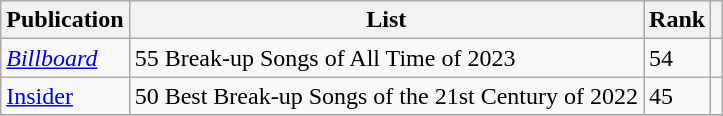<table class="sortable wikitable">
<tr>
<th>Publication</th>
<th>List</th>
<th>Rank</th>
<th class="unsortable"></th>
</tr>
<tr>
<td><em><a href='#'>Billboard</a></em></td>
<td>55 Break-up Songs of All Time of 2023</td>
<td>54</td>
<td style="text-align:center;"></td>
</tr>
<tr>
<td><a href='#'>Insider</a></td>
<td>50 Best Break-up Songs of the 21st Century of 2022</td>
<td>45</td>
<td style="text-align:center;"></td>
</tr>
<tr>
</tr>
</table>
